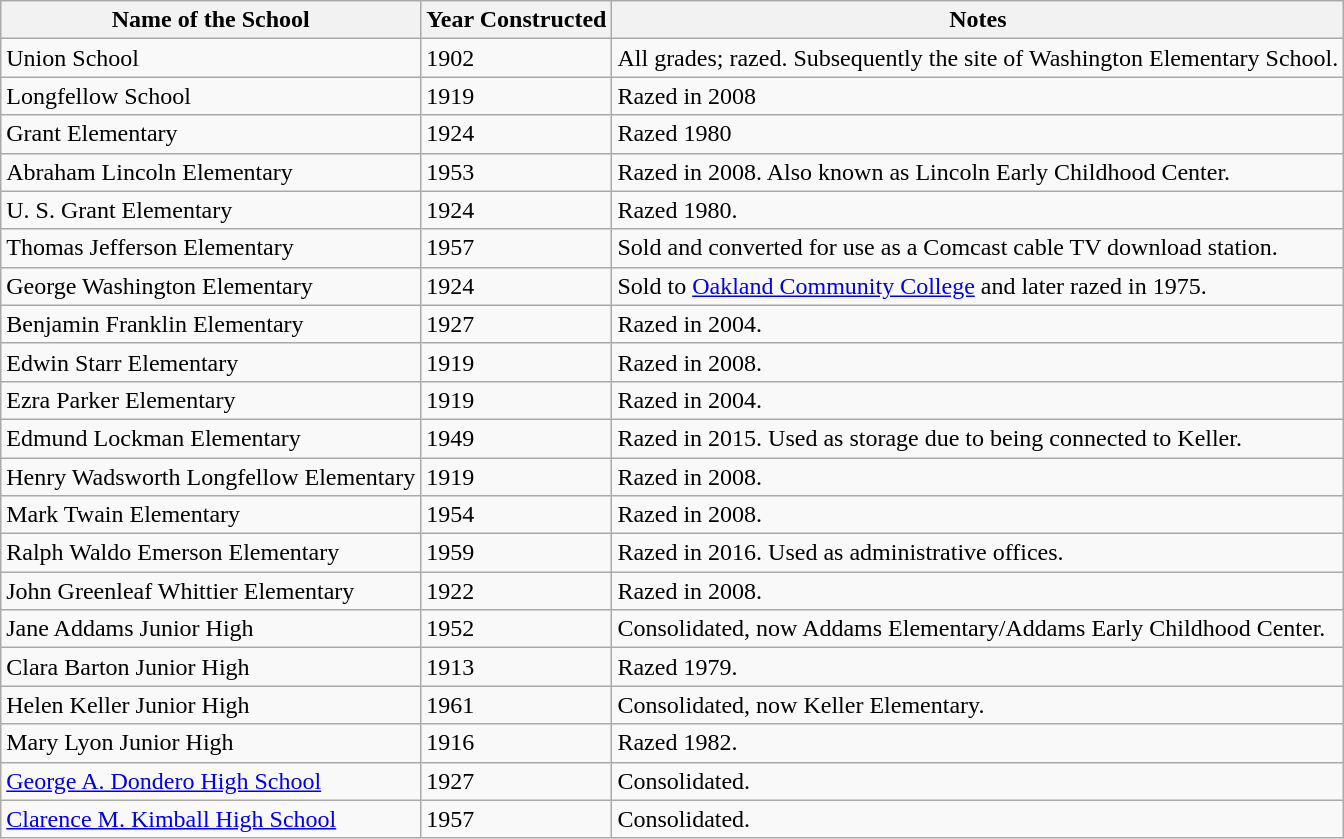<table class="wikitable">
<tr>
<th>Name of the School</th>
<th>Year Constructed</th>
<th>Notes</th>
</tr>
<tr>
<td>Union School</td>
<td>1902</td>
<td>All grades; razed. Subsequently the site of Washington Elementary School.</td>
</tr>
<tr>
<td>Longfellow School</td>
<td>1919</td>
<td>Razed in 2008</td>
</tr>
<tr>
<td>Grant Elementary</td>
<td>1924</td>
<td>Razed 1980</td>
</tr>
<tr>
<td>Abraham Lincoln Elementary</td>
<td>1953</td>
<td>Razed in 2008. Also known as Lincoln Early Childhood Center.</td>
</tr>
<tr>
<td>U. S. Grant Elementary</td>
<td>1924</td>
<td>Razed 1980.</td>
</tr>
<tr>
<td>Thomas Jefferson Elementary</td>
<td>1957</td>
<td>Sold and converted for use as a Comcast cable TV download station.</td>
</tr>
<tr>
<td>George Washington Elementary</td>
<td>1924</td>
<td>Sold to <a href='#'>Oakland Community College</a> and later razed in 1975.</td>
</tr>
<tr>
<td>Benjamin Franklin Elementary</td>
<td>1927</td>
<td>Razed in 2004.</td>
</tr>
<tr>
<td>Edwin Starr Elementary</td>
<td>1919</td>
<td>Razed in 2008.</td>
</tr>
<tr>
<td>Ezra Parker Elementary</td>
<td>1919</td>
<td>Razed in 2004.</td>
</tr>
<tr>
<td>Edmund Lockman Elementary</td>
<td>1949</td>
<td>Razed in 2015. Used as storage due to being connected to Keller.</td>
</tr>
<tr>
<td>Henry Wadsworth Longfellow Elementary</td>
<td>1919</td>
<td>Razed in 2008.</td>
</tr>
<tr>
<td>Mark Twain Elementary</td>
<td>1954</td>
<td>Razed in 2008.</td>
</tr>
<tr>
<td>Ralph Waldo Emerson Elementary</td>
<td>1959</td>
<td>Razed in 2016. Used as administrative offices.</td>
</tr>
<tr>
<td>John Greenleaf Whittier Elementary</td>
<td>1922</td>
<td>Razed in 2008.</td>
</tr>
<tr>
<td>Jane Addams Junior High</td>
<td>1952</td>
<td>Consolidated, now Addams Elementary/Addams Early Childhood Center.</td>
</tr>
<tr>
<td>Clara Barton Junior High</td>
<td>1913</td>
<td>Razed 1979.</td>
</tr>
<tr>
<td>Helen Keller Junior High</td>
<td>1961</td>
<td>Consolidated, now Keller Elementary.</td>
</tr>
<tr>
<td>Mary Lyon Junior High</td>
<td>1916</td>
<td>Razed 1982.</td>
</tr>
<tr>
<td><a href='#'>George A. Dondero High School</a></td>
<td>1927</td>
<td>Consolidated.</td>
</tr>
<tr>
<td><a href='#'>Clarence M. Kimball High School</a></td>
<td>1957</td>
<td>Consolidated.</td>
</tr>
</table>
